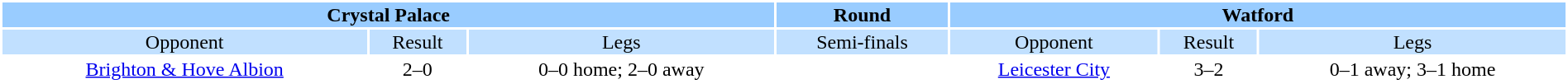<table width="100%" bgcolor=white>
<tr valign=top bgcolor=#99ccff>
<th colspan=3 style="width:1*"><strong>Crystal Palace</strong></th>
<th><strong>Round</strong></th>
<th colspan=3 style="width:1*"><strong>Watford</strong></th>
</tr>
<tr valign=top align="center" bgcolor=#c1e0ff>
<td>Opponent</td>
<td>Result</td>
<td>Legs</td>
<td bgcolor=#c1e0ff>Semi-finals</td>
<td>Opponent</td>
<td>Result</td>
<td>Legs</td>
</tr>
<tr align="center">
<td><a href='#'>Brighton & Hove Albion</a></td>
<td>2–0</td>
<td>0–0 home; 2–0 away</td>
<td></td>
<td><a href='#'>Leicester City</a></td>
<td>3–2</td>
<td>0–1 away; 3–1 home</td>
</tr>
</table>
